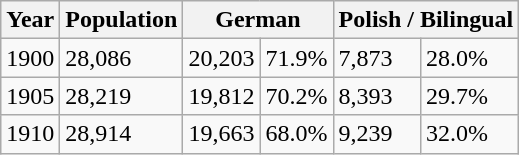<table class="wikitable">
<tr>
<th>Year</th>
<th>Population</th>
<th colspan="2">German</th>
<th colspan="2">Polish / Bilingual</th>
</tr>
<tr>
<td>1900</td>
<td>28,086</td>
<td>20,203</td>
<td>71.9%</td>
<td>7,873</td>
<td>28.0%</td>
</tr>
<tr>
<td>1905</td>
<td>28,219</td>
<td>19,812</td>
<td>70.2%</td>
<td>8,393</td>
<td>29.7%</td>
</tr>
<tr>
<td>1910</td>
<td>28,914</td>
<td>19,663</td>
<td>68.0%</td>
<td>9,239</td>
<td>32.0%</td>
</tr>
</table>
